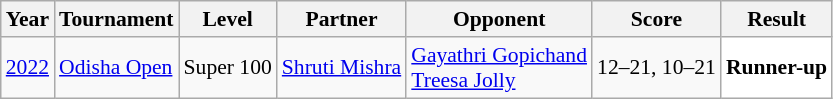<table class="sortable wikitable" style="font-size: 90%;">
<tr>
<th>Year</th>
<th>Tournament</th>
<th>Level</th>
<th>Partner</th>
<th>Opponent</th>
<th>Score</th>
<th>Result</th>
</tr>
<tr>
<td align="center"><a href='#'>2022</a></td>
<td align="left"><a href='#'>Odisha Open</a></td>
<td align="left">Super 100</td>
<td align="left"> <a href='#'>Shruti Mishra</a></td>
<td align="left"> <a href='#'>Gayathri Gopichand</a><br> <a href='#'>Treesa Jolly</a></td>
<td align="left">12–21, 10–21</td>
<td style="text-align:left; background:white"> <strong>Runner-up</strong></td>
</tr>
</table>
